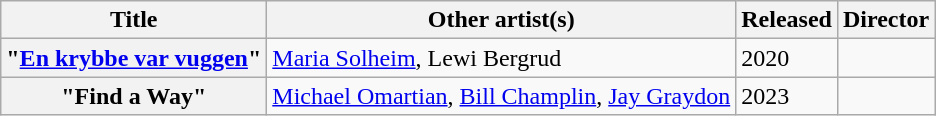<table class="wikitable plainrowheaders">
<tr>
<th scope=col>Title</th>
<th scope=col>Other artist(s)</th>
<th scope=col>Released</th>
<th scope=col>Director</th>
</tr>
<tr>
<th scope=row>"<a href='#'>En krybbe var vuggen</a>"</th>
<td><a href='#'>Maria Solheim</a>, Lewi Bergrud</td>
<td>2020</td>
<td></td>
</tr>
<tr>
<th scope=row>"Find a Way"</th>
<td><a href='#'>Michael Omartian</a>, <a href='#'>Bill Champlin</a>, <a href='#'>Jay Graydon</a></td>
<td>2023</td>
<td></td>
</tr>
</table>
